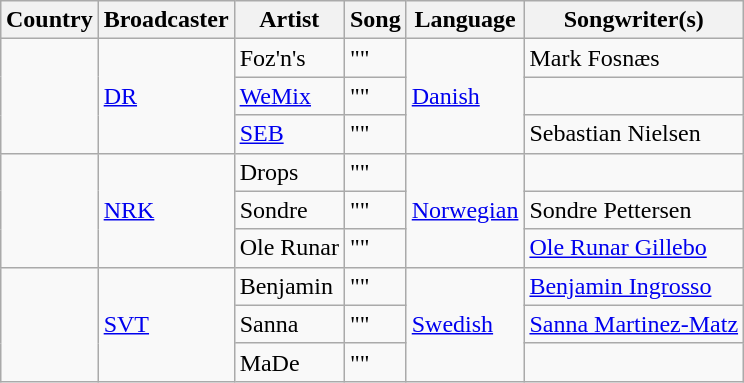<table class="sortable wikitable" style="margin: 1em auto 1em auto">
<tr>
<th>Country</th>
<th>Broadcaster</th>
<th>Artist</th>
<th>Song</th>
<th>Language</th>
<th>Songwriter(s)</th>
</tr>
<tr>
<td rowspan="3"></td>
<td rowspan="3"><a href='#'>DR</a></td>
<td>Foz'n's</td>
<td>""</td>
<td rowspan="3"><a href='#'>Danish</a></td>
<td>Mark Fosnæs</td>
</tr>
<tr>
<td><a href='#'>WeMix</a></td>
<td>""</td>
<td></td>
</tr>
<tr>
<td><a href='#'>SEB</a></td>
<td>""</td>
<td>Sebastian Nielsen</td>
</tr>
<tr>
<td rowspan="3"></td>
<td rowspan="3"><a href='#'>NRK</a></td>
<td>Drops</td>
<td>""</td>
<td rowspan="3"><a href='#'>Norwegian</a></td>
<td></td>
</tr>
<tr>
<td>Sondre</td>
<td>""</td>
<td>Sondre Pettersen</td>
</tr>
<tr>
<td>Ole Runar</td>
<td>""</td>
<td><a href='#'>Ole Runar Gillebo</a></td>
</tr>
<tr>
<td rowspan="3"></td>
<td rowspan="3"><a href='#'>SVT</a></td>
<td>Benjamin</td>
<td>""</td>
<td rowspan="3"><a href='#'>Swedish</a></td>
<td><a href='#'>Benjamin Ingrosso</a></td>
</tr>
<tr>
<td>Sanna</td>
<td>""</td>
<td><a href='#'>Sanna Martinez-Matz</a></td>
</tr>
<tr>
<td>MaDe</td>
<td>""</td>
<td></td>
</tr>
</table>
